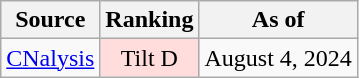<table class="wikitable">
<tr>
<th>Source</th>
<th>Ranking</th>
<th>As of</th>
</tr>
<tr>
<td><a href='#'>CNalysis</a></td>
<td style="background:#FFDDDD" data-sort-value="4" align="center">Tilt D </td>
<td>August 4, 2024</td>
</tr>
</table>
